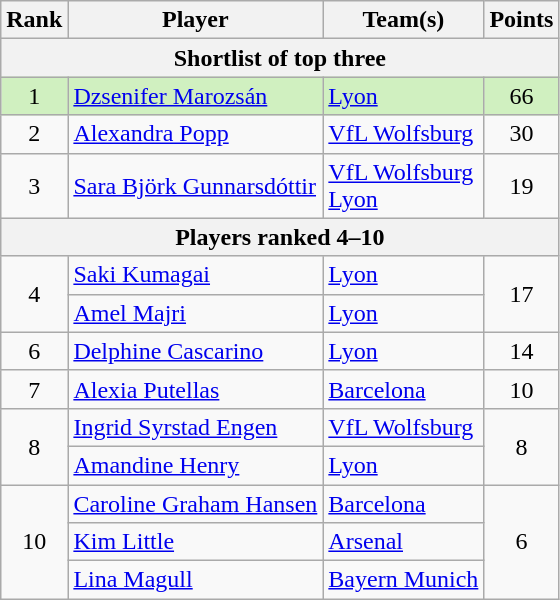<table class="wikitable" style="text-align:center">
<tr>
<th>Rank</th>
<th>Player</th>
<th>Team(s)</th>
<th>Points</th>
</tr>
<tr>
<th colspan=4>Shortlist of top three</th>
</tr>
<tr bgcolor="#D0F0C0">
<td>1</td>
<td align=left> <a href='#'>Dzsenifer Marozsán</a></td>
<td align=left> <a href='#'>Lyon</a></td>
<td>66</td>
</tr>
<tr>
<td>2</td>
<td align=left> <a href='#'>Alexandra Popp</a></td>
<td align=left> <a href='#'>VfL Wolfsburg</a></td>
<td>30</td>
</tr>
<tr>
<td>3</td>
<td align=left> <a href='#'>Sara Björk Gunnarsdóttir</a></td>
<td align=left> <a href='#'>VfL Wolfsburg</a><br> <a href='#'>Lyon</a></td>
<td>19</td>
</tr>
<tr>
<th colspan=4>Players ranked 4–10</th>
</tr>
<tr>
<td rowspan=2>4</td>
<td align=left> <a href='#'>Saki Kumagai</a></td>
<td align=left> <a href='#'>Lyon</a></td>
<td rowspan=2>17</td>
</tr>
<tr>
<td align=left> <a href='#'>Amel Majri</a></td>
<td align=left> <a href='#'>Lyon</a></td>
</tr>
<tr>
<td>6</td>
<td align=left> <a href='#'>Delphine Cascarino</a></td>
<td align=left> <a href='#'>Lyon</a></td>
<td>14</td>
</tr>
<tr>
<td>7</td>
<td align=left> <a href='#'>Alexia Putellas</a></td>
<td align=left> <a href='#'>Barcelona</a></td>
<td>10</td>
</tr>
<tr>
<td rowspan=2>8</td>
<td align=left> <a href='#'>Ingrid Syrstad Engen</a></td>
<td align=left> <a href='#'>VfL Wolfsburg</a></td>
<td rowspan=2>8</td>
</tr>
<tr>
<td align=left> <a href='#'>Amandine Henry</a></td>
<td align=left> <a href='#'>Lyon</a></td>
</tr>
<tr>
<td rowspan=3>10</td>
<td align=left> <a href='#'>Caroline Graham Hansen</a></td>
<td align=left> <a href='#'>Barcelona</a></td>
<td rowspan=3>6</td>
</tr>
<tr>
<td align=left> <a href='#'>Kim Little</a></td>
<td align=left> <a href='#'>Arsenal</a></td>
</tr>
<tr>
<td align=left> <a href='#'>Lina Magull</a></td>
<td align=left> <a href='#'>Bayern Munich</a></td>
</tr>
</table>
